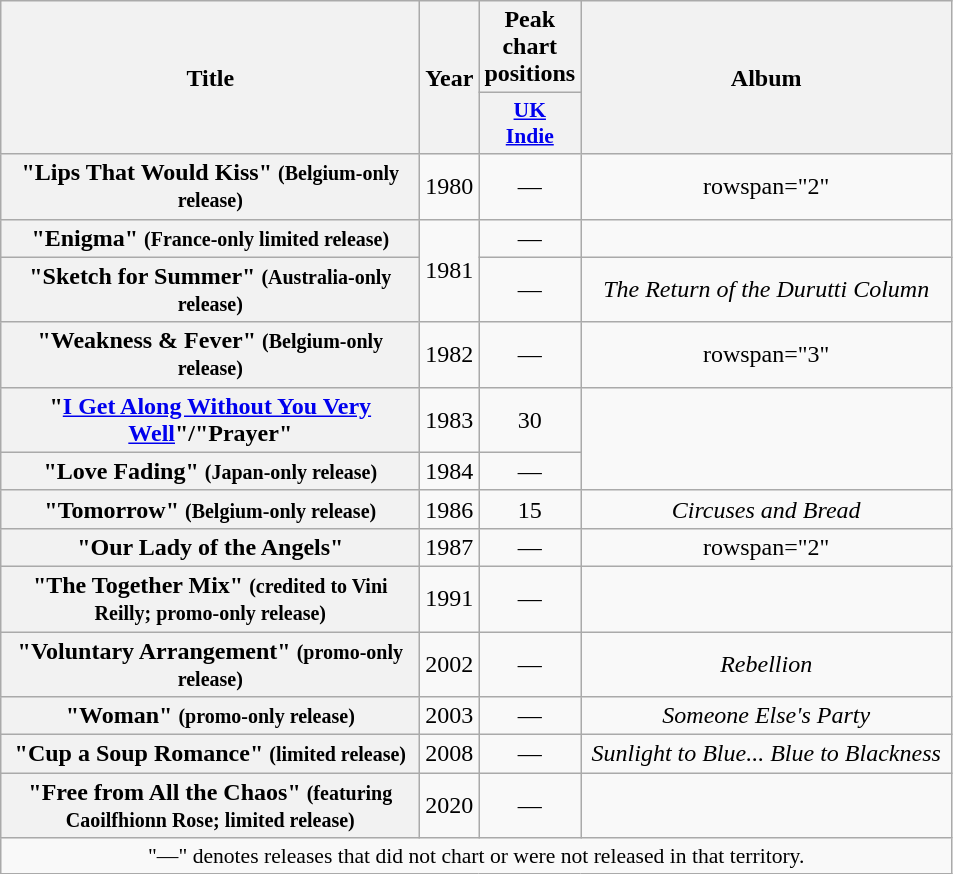<table class="wikitable plainrowheaders" style="text-align:center;">
<tr>
<th rowspan="2" scope="col" style="width:17em;">Title</th>
<th rowspan="2" scope="col" style="width:2em;">Year</th>
<th>Peak chart positions</th>
<th rowspan="2" style="width:15em;">Album</th>
</tr>
<tr>
<th scope="col" style="width:2em;font-size:90%;"><a href='#'>UK<br>Indie</a><br></th>
</tr>
<tr>
<th scope="row">"Lips That Would Kiss" <small>(Belgium-only release)</small></th>
<td>1980</td>
<td>—</td>
<td>rowspan="2" </td>
</tr>
<tr>
<th scope="row">"Enigma" <small>(France-only limited release)</small></th>
<td rowspan="2">1981</td>
<td>—</td>
</tr>
<tr>
<th scope="row">"Sketch for Summer" <small>(Australia-only release)</small></th>
<td>—</td>
<td><em>The Return of the Durutti Column</em></td>
</tr>
<tr>
<th scope="row">"Weakness & Fever" <small>(Belgium-only release)</small></th>
<td>1982</td>
<td>—</td>
<td>rowspan="3" </td>
</tr>
<tr>
<th scope="row">"<a href='#'>I Get Along Without You Very Well</a>"/"Prayer"</th>
<td>1983</td>
<td>30</td>
</tr>
<tr>
<th scope="row">"Love Fading" <small>(Japan-only release)</small></th>
<td>1984</td>
<td>—</td>
</tr>
<tr>
<th scope="row">"Tomorrow" <small>(Belgium-only release)</small></th>
<td>1986</td>
<td>15</td>
<td><em>Circuses and Bread</em></td>
</tr>
<tr>
<th scope="row">"Our Lady of the Angels"</th>
<td>1987</td>
<td>—</td>
<td>rowspan="2" </td>
</tr>
<tr>
<th scope="row">"The Together Mix" <small>(credited to Vini Reilly; promo-only release)</small></th>
<td>1991</td>
<td>—</td>
</tr>
<tr>
<th scope="row">"Voluntary Arrangement" <small>(promo-only release)</small></th>
<td>2002</td>
<td>—</td>
<td><em>Rebellion</em></td>
</tr>
<tr>
<th scope="row">"Woman" <small>(promo-only release)</small></th>
<td>2003</td>
<td>—</td>
<td><em>Someone Else's Party</em></td>
</tr>
<tr>
<th scope="row">"Cup a Soup Romance" <small>(limited release)</small></th>
<td>2008</td>
<td>—</td>
<td><em>Sunlight to Blue... Blue to Blackness</em></td>
</tr>
<tr>
<th scope="row">"Free from All the Chaos" <small>(featuring Caoilfhionn Rose; limited release)</small></th>
<td>2020</td>
<td>—</td>
<td></td>
</tr>
<tr>
<td colspan="4" style="font-size:90%">"—" denotes releases that did not chart or were not released in that territory.</td>
</tr>
</table>
